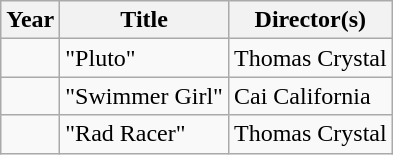<table class="wikitable">
<tr>
<th>Year</th>
<th>Title</th>
<th>Director(s)</th>
</tr>
<tr>
<td></td>
<td>"Pluto"</td>
<td>Thomas Crystal</td>
</tr>
<tr>
<td></td>
<td>"Swimmer Girl"</td>
<td>Cai California</td>
</tr>
<tr>
<td></td>
<td>"Rad Racer"</td>
<td>Thomas Crystal</td>
</tr>
</table>
